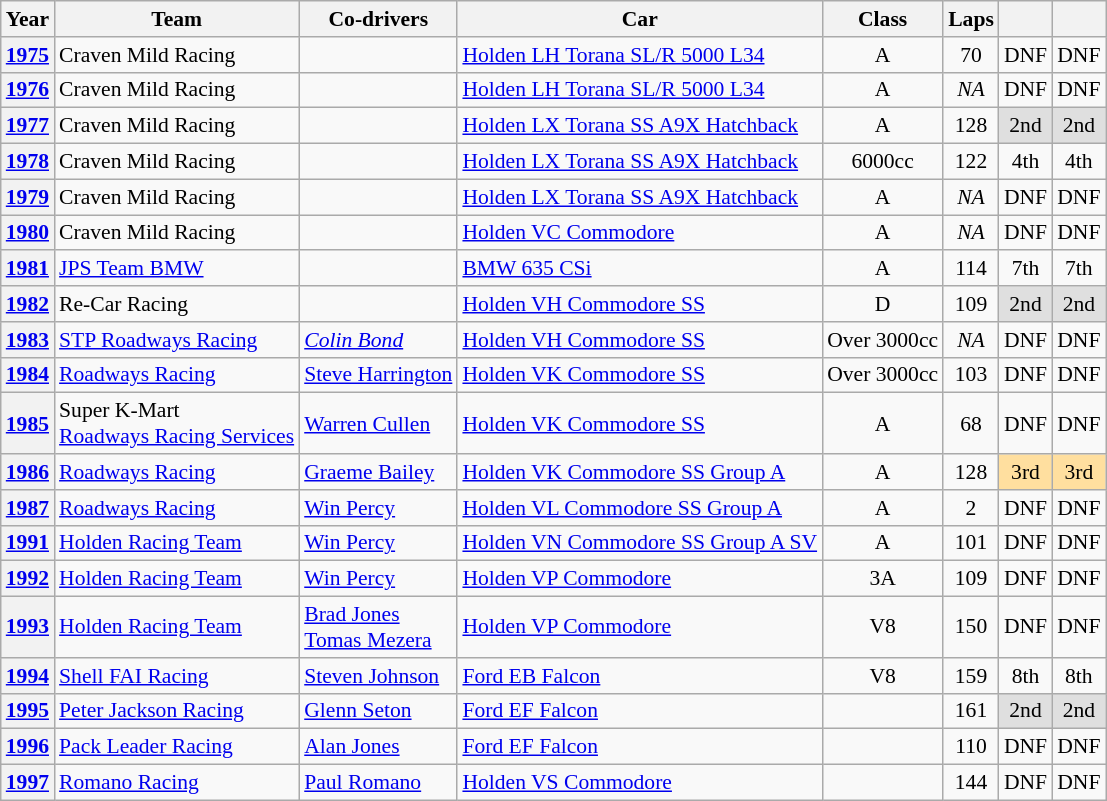<table class="wikitable" style="text-align:center; font-size:90%">
<tr>
<th>Year</th>
<th>Team</th>
<th>Co-drivers</th>
<th>Car</th>
<th>Class</th>
<th>Laps</th>
<th></th>
<th></th>
</tr>
<tr align="centre">
<th><a href='#'>1975</a></th>
<td align="left"> Craven Mild Racing</td>
<td align="left"></td>
<td align="left"><a href='#'>Holden LH Torana SL/R 5000 L34</a></td>
<td>A</td>
<td>70</td>
<td>DNF</td>
<td>DNF</td>
</tr>
<tr align="centre">
<th><a href='#'>1976</a></th>
<td align="left"> Craven Mild Racing</td>
<td align="left"></td>
<td align="left"><a href='#'>Holden LH Torana SL/R 5000 L34</a></td>
<td>A</td>
<td><em>NA</em></td>
<td>DNF</td>
<td>DNF</td>
</tr>
<tr align="centre">
<th><a href='#'>1977</a></th>
<td align="left"> Craven Mild Racing</td>
<td align="left"></td>
<td align="left"><a href='#'>Holden LX Torana SS A9X Hatchback</a></td>
<td>A</td>
<td>128</td>
<td style="background:#dfdfdf;">2nd</td>
<td style="background:#dfdfdf;">2nd</td>
</tr>
<tr align="centre">
<th><a href='#'>1978</a></th>
<td align="left"> Craven Mild Racing</td>
<td align="left"></td>
<td align="left"><a href='#'>Holden LX Torana SS A9X Hatchback</a></td>
<td>6000cc</td>
<td>122</td>
<td>4th</td>
<td>4th</td>
</tr>
<tr align="centre">
<th><a href='#'>1979</a></th>
<td align="left"> Craven Mild Racing</td>
<td align="left"></td>
<td align="left"><a href='#'>Holden LX Torana SS A9X Hatchback</a></td>
<td>A</td>
<td><em>NA</em></td>
<td>DNF</td>
<td>DNF</td>
</tr>
<tr align="centre">
<th><a href='#'>1980</a></th>
<td align="left"> Craven Mild Racing</td>
<td align="left"></td>
<td align="left"><a href='#'>Holden VC Commodore</a></td>
<td>A</td>
<td><em>NA</em></td>
<td>DNF</td>
<td>DNF</td>
</tr>
<tr align="centre">
<th><a href='#'>1981</a></th>
<td align="left"> <a href='#'>JPS Team BMW</a></td>
<td align="left"></td>
<td align="left"><a href='#'>BMW 635 CSi</a></td>
<td>A</td>
<td>114</td>
<td>7th</td>
<td>7th</td>
</tr>
<tr align="centre">
<th><a href='#'>1982</a></th>
<td align="left"> Re-Car Racing</td>
<td align="left"></td>
<td align="left"><a href='#'>Holden VH Commodore SS</a></td>
<td>D</td>
<td>109</td>
<td style="background:#dfdfdf;">2nd</td>
<td style="background:#dfdfdf;">2nd</td>
</tr>
<tr align="centre">
<th><a href='#'>1983</a></th>
<td align="left"> <a href='#'>STP Roadways Racing</a></td>
<td align="left"> <em><a href='#'>Colin Bond</a></em></td>
<td align="left"><a href='#'>Holden VH Commodore SS</a></td>
<td>Over 3000cc</td>
<td><em>NA</em></td>
<td>DNF</td>
<td>DNF</td>
</tr>
<tr align="centre">
<th><a href='#'>1984</a></th>
<td align="left"> <a href='#'>Roadways Racing</a></td>
<td align="left"> <a href='#'>Steve Harrington</a></td>
<td align="left"><a href='#'>Holden VK Commodore SS</a></td>
<td>Over 3000cc</td>
<td>103</td>
<td>DNF</td>
<td>DNF</td>
</tr>
<tr align="centre">
<th><a href='#'>1985</a></th>
<td align="left"> Super K-Mart<br> <a href='#'>Roadways Racing Services</a></td>
<td align="left"> <a href='#'>Warren Cullen</a></td>
<td align="left"><a href='#'>Holden VK Commodore SS</a></td>
<td>A</td>
<td>68</td>
<td>DNF</td>
<td>DNF</td>
</tr>
<tr align="centre">
<th><a href='#'>1986</a></th>
<td align="left"> <a href='#'>Roadways Racing</a></td>
<td align="left"> <a href='#'>Graeme Bailey</a></td>
<td align="left"><a href='#'>Holden VK Commodore SS Group A</a></td>
<td>A</td>
<td>128</td>
<td style="background:#ffdf9f;">3rd</td>
<td style="background:#ffdf9f;">3rd</td>
</tr>
<tr align="centre">
<th><a href='#'>1987</a></th>
<td align="left"> <a href='#'>Roadways Racing</a></td>
<td align="left"> <a href='#'>Win Percy</a></td>
<td align="left"><a href='#'>Holden VL Commodore SS Group A</a></td>
<td>A</td>
<td>2</td>
<td>DNF</td>
<td>DNF</td>
</tr>
<tr align="centre">
<th><a href='#'>1991</a></th>
<td align="left"> <a href='#'>Holden Racing Team</a></td>
<td align="left"> <a href='#'>Win Percy</a></td>
<td align="left"><a href='#'>Holden VN Commodore SS Group A SV</a></td>
<td>A</td>
<td>101</td>
<td>DNF</td>
<td>DNF</td>
</tr>
<tr align="centre">
<th><a href='#'>1992</a></th>
<td align="left"> <a href='#'>Holden Racing Team</a></td>
<td align="left"> <a href='#'>Win Percy</a></td>
<td align="left"><a href='#'>Holden VP Commodore</a></td>
<td>3A</td>
<td>109</td>
<td>DNF</td>
<td>DNF</td>
</tr>
<tr align="centre">
<th><a href='#'>1993</a></th>
<td align="left"> <a href='#'>Holden Racing Team</a></td>
<td align="left"> <a href='#'>Brad Jones</a><br> <a href='#'>Tomas Mezera</a></td>
<td align="left"><a href='#'>Holden VP Commodore</a></td>
<td>V8</td>
<td>150</td>
<td>DNF</td>
<td>DNF</td>
</tr>
<tr align="centre">
<th><a href='#'>1994</a></th>
<td align="left"> <a href='#'>Shell FAI Racing</a></td>
<td align="left"> <a href='#'>Steven Johnson</a></td>
<td align="left"><a href='#'>Ford EB Falcon</a></td>
<td>V8</td>
<td>159</td>
<td>8th</td>
<td>8th</td>
</tr>
<tr align="centre">
<th><a href='#'>1995</a></th>
<td align="left"> <a href='#'>Peter Jackson Racing</a></td>
<td align="left"> <a href='#'>Glenn Seton</a></td>
<td align="left"><a href='#'>Ford EF Falcon</a></td>
<td></td>
<td>161</td>
<td style="background:#dfdfdf;">2nd</td>
<td style="background:#dfdfdf;">2nd</td>
</tr>
<tr align="centre">
<th><a href='#'>1996</a></th>
<td align="left"> <a href='#'>Pack Leader Racing</a></td>
<td align="left"> <a href='#'>Alan Jones</a></td>
<td align="left"><a href='#'>Ford EF Falcon</a></td>
<td></td>
<td>110</td>
<td>DNF</td>
<td>DNF</td>
</tr>
<tr align="centre">
<th><a href='#'>1997</a></th>
<td align="left"> <a href='#'>Romano Racing</a></td>
<td align="left"> <a href='#'>Paul Romano</a></td>
<td align="left"><a href='#'>Holden VS Commodore</a></td>
<td></td>
<td>144</td>
<td>DNF</td>
<td>DNF</td>
</tr>
</table>
